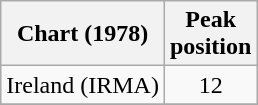<table class="wikitable">
<tr>
<th>Chart (1978)</th>
<th>Peak<br>position</th>
</tr>
<tr>
<td>Ireland (IRMA)</td>
<td align="center">12</td>
</tr>
<tr>
</tr>
</table>
